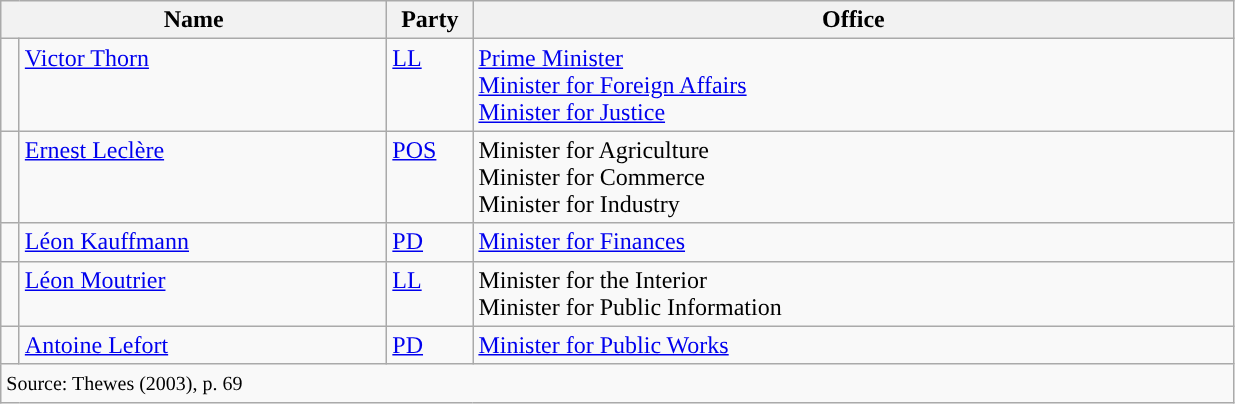<table class="wikitable">
<tr>
<th colspan=2 width=250px>Name</th>
<th width=50px>Party</th>
<th width=500px>Office</th>
</tr>
<tr>
<td width=5px style="background-color: "></td>
<td valign=top><a href='#'>Victor Thorn</a></td>
<td valign=top><a href='#'>LL</a></td>
<td><a href='#'>Prime Minister</a> <br> <a href='#'>Minister for Foreign Affairs</a> <br> <a href='#'>Minister for Justice</a></td>
</tr>
<tr>
<td style="background-color: "></td>
<td valign=top><a href='#'>Ernest Leclère</a></td>
<td valign=top><a href='#'>POS</a></td>
<td>Minister for Agriculture <br> Minister for Commerce <br> Minister for Industry</td>
</tr>
<tr>
<td style="background-color: "></td>
<td valign=top><a href='#'>Léon Kauffmann</a></td>
<td valign=top><a href='#'>PD</a></td>
<td><a href='#'>Minister for Finances</a></td>
</tr>
<tr>
<td style="background-color: "></td>
<td valign=top><a href='#'>Léon Moutrier</a></td>
<td valign=top><a href='#'>LL</a></td>
<td>Minister for the Interior <br> Minister for Public Information</td>
</tr>
<tr>
<td style="background-color: "></td>
<td valign=top><a href='#'>Antoine Lefort</a></td>
<td valign=top><a href='#'>PD</a></td>
<td><a href='#'>Minister for Public Works</a></td>
</tr>
<tr>
<td colspan=4><small>Source: Thewes (2003), p. 69</small></td>
</tr>
</table>
